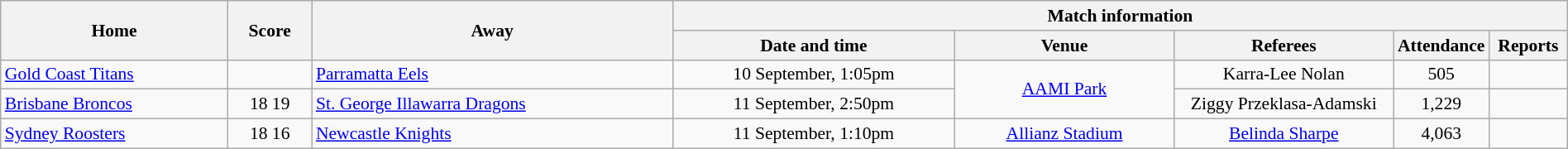<table class="wikitable" width="100%" style="border-collapse:collapse; font-size:90%; text-align:center;">
<tr>
<th rowspan="2">Home</th>
<th rowspan="2" text-align:center;>Score</th>
<th rowspan="2">Away</th>
<th colspan="6">Match information</th>
</tr>
<tr>
<th width="18%">Date and time</th>
<th width="14%">Venue</th>
<th width="14%">Referees</th>
<th width="5%">Attendance</th>
<th width="5%">Reports</th>
</tr>
<tr>
<td align="left"> <a href='#'>Gold Coast Titans</a></td>
<td></td>
<td align="left"> <a href='#'>Parramatta Eels</a></td>
<td>10 September, 1:05pm</td>
<td rowspan=2><a href='#'>AAMI Park</a></td>
<td>Karra-Lee Nolan</td>
<td>505</td>
<td></td>
</tr>
<tr>
<td align="left"> <a href='#'>Brisbane Broncos</a></td>
<td>18  19</td>
<td align="left"> <a href='#'>St. George Illawarra Dragons</a></td>
<td>11 September, 2:50pm</td>
<td>Ziggy Przeklasa-Adamski</td>
<td>1,229</td>
<td></td>
</tr>
<tr>
<td align="left"> <a href='#'>Sydney Roosters</a></td>
<td>18  16</td>
<td align="left"> <a href='#'>Newcastle Knights</a></td>
<td>11 September, 1:10pm</td>
<td><a href='#'>Allianz Stadium</a></td>
<td><a href='#'>Belinda Sharpe</a></td>
<td>4,063</td>
<td></td>
</tr>
</table>
